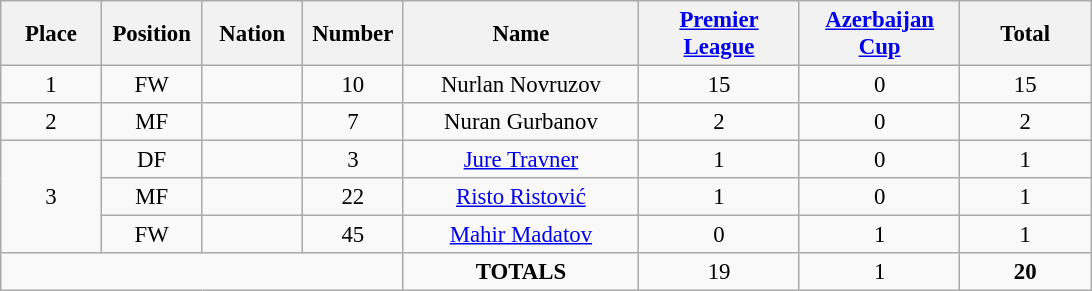<table class="wikitable" style="font-size: 95%; text-align: center;">
<tr>
<th width=60>Place</th>
<th width=60>Position</th>
<th width=60>Nation</th>
<th width=60>Number</th>
<th width=150>Name</th>
<th width=100><a href='#'>Premier League</a></th>
<th width=100><a href='#'>Azerbaijan Cup</a></th>
<th width=80>Total</th>
</tr>
<tr>
<td>1</td>
<td>FW</td>
<td></td>
<td>10</td>
<td>Nurlan Novruzov</td>
<td>15</td>
<td>0</td>
<td>15</td>
</tr>
<tr>
<td>2</td>
<td>MF</td>
<td></td>
<td>7</td>
<td>Nuran Gurbanov</td>
<td>2</td>
<td>0</td>
<td>2</td>
</tr>
<tr>
<td rowspan="3">3</td>
<td>DF</td>
<td></td>
<td>3</td>
<td><a href='#'>Jure Travner</a></td>
<td>1</td>
<td>0</td>
<td>1</td>
</tr>
<tr>
<td>MF</td>
<td></td>
<td>22</td>
<td><a href='#'>Risto Ristović</a></td>
<td>1</td>
<td>0</td>
<td>1</td>
</tr>
<tr>
<td>FW</td>
<td></td>
<td>45</td>
<td><a href='#'>Mahir Madatov</a></td>
<td>0</td>
<td>1</td>
<td>1</td>
</tr>
<tr>
<td colspan="4"></td>
<td><strong>TOTALS</strong></td>
<td>19</td>
<td>1</td>
<td><strong>20</strong></td>
</tr>
</table>
